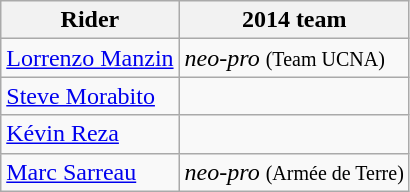<table class="wikitable">
<tr>
<th>Rider</th>
<th>2014 team</th>
</tr>
<tr>
<td><a href='#'>Lorrenzo Manzin</a></td>
<td><em>neo-pro</em> <small>(Team UCNA)</small></td>
</tr>
<tr>
<td><a href='#'>Steve Morabito</a></td>
<td></td>
</tr>
<tr>
<td><a href='#'>Kévin Reza</a></td>
<td></td>
</tr>
<tr>
<td><a href='#'>Marc Sarreau</a></td>
<td><em>neo-pro</em> <small>(Armée de Terre)</small></td>
</tr>
</table>
